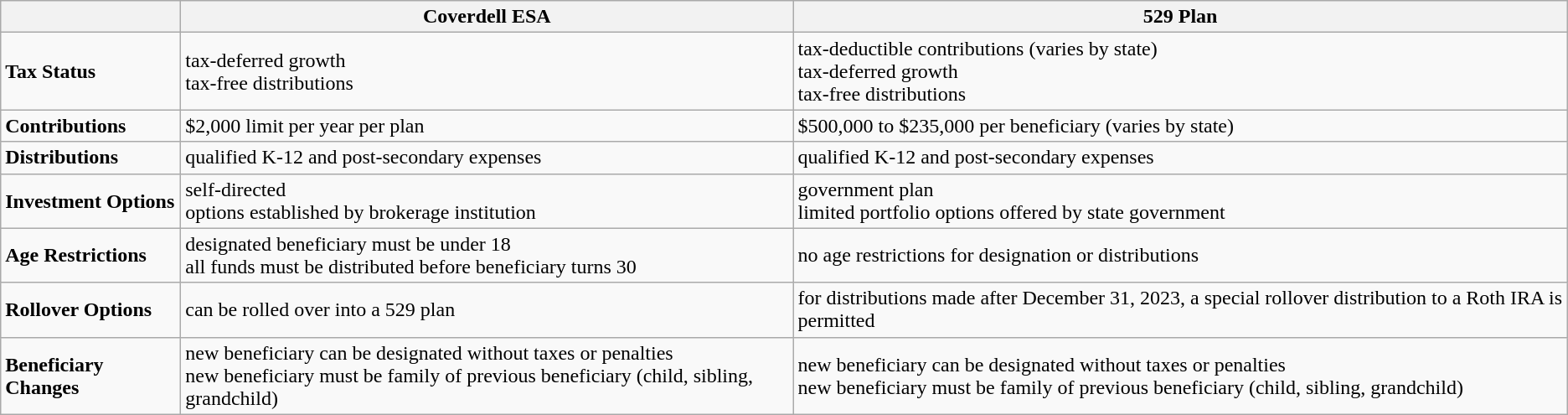<table class="wikitable">
<tr>
<th></th>
<th>Coverdell ESA</th>
<th>529 Plan</th>
</tr>
<tr>
<td><strong>Tax Status</strong></td>
<td>tax-deferred growth<br>tax-free distributions</td>
<td>tax-deductible contributions (varies by state)<br>tax-deferred growth<br>tax-free distributions</td>
</tr>
<tr>
<td><strong>Contributions</strong></td>
<td>$2,000 limit per year per plan</td>
<td>$500,000 to $235,000 per beneficiary (varies by state)</td>
</tr>
<tr>
<td><strong>Distributions</strong></td>
<td>qualified K-12 and post-secondary expenses</td>
<td>qualified K-12 and post-secondary expenses</td>
</tr>
<tr>
<td><strong>Investment Options</strong></td>
<td>self-directed<br>options established by brokerage institution</td>
<td>government plan<br>limited portfolio options offered by state government</td>
</tr>
<tr>
<td><strong>Age Restrictions</strong></td>
<td>designated beneficiary must be under 18<br>all funds must be distributed before beneficiary turns 30</td>
<td>no age restrictions for designation or distributions</td>
</tr>
<tr>
<td><strong>Rollover Options</strong></td>
<td>can be rolled over into a 529 plan</td>
<td>for distributions made after December 31, 2023, a special rollover distribution to a Roth IRA is permitted</td>
</tr>
<tr>
<td><strong>Beneficiary Changes</strong></td>
<td>new beneficiary can be designated without taxes or penalties<br>new beneficiary must be family of previous beneficiary (child, sibling, grandchild)</td>
<td>new beneficiary can be designated without taxes or penalties<br>new beneficiary must be family of previous beneficiary (child, sibling, grandchild)</td>
</tr>
</table>
